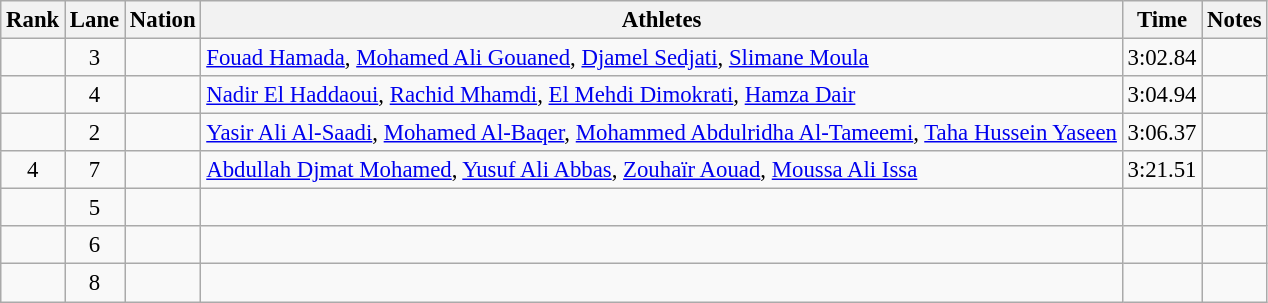<table class="wikitable sortable" style="text-align:center;font-size:95%">
<tr>
<th>Rank</th>
<th>Lane</th>
<th>Nation</th>
<th>Athletes</th>
<th>Time</th>
<th>Notes</th>
</tr>
<tr>
<td></td>
<td>3</td>
<td align=left></td>
<td align=left><a href='#'>Fouad Hamada</a>, <a href='#'>Mohamed Ali Gouaned</a>, <a href='#'>Djamel Sedjati</a>, <a href='#'>Slimane Moula</a></td>
<td>3:02.84</td>
<td></td>
</tr>
<tr>
<td></td>
<td>4</td>
<td align=left></td>
<td align=left><a href='#'>Nadir El Haddaoui</a>, <a href='#'>Rachid Mhamdi</a>, <a href='#'>El Mehdi Dimokrati</a>, <a href='#'>Hamza Dair</a></td>
<td>3:04.94</td>
<td></td>
</tr>
<tr>
<td></td>
<td>2</td>
<td align=left></td>
<td align=left><a href='#'>Yasir Ali Al-Saadi</a>, <a href='#'>Mohamed Al-Baqer</a>, <a href='#'>Mohammed Abdulridha Al-Tameemi</a>, <a href='#'>Taha Hussein Yaseen</a></td>
<td>3:06.37</td>
<td></td>
</tr>
<tr>
<td>4</td>
<td>7</td>
<td align=left></td>
<td align=left><a href='#'>Abdullah Djmat Mohamed</a>, <a href='#'>Yusuf Ali Abbas</a>, <a href='#'>Zouhaïr Aouad</a>, <a href='#'>Moussa Ali Issa</a></td>
<td>3:21.51</td>
<td></td>
</tr>
<tr>
<td></td>
<td>5</td>
<td align=left></td>
<td align=left></td>
<td></td>
<td></td>
</tr>
<tr>
<td></td>
<td>6</td>
<td align=left></td>
<td align=left></td>
<td></td>
<td></td>
</tr>
<tr>
<td></td>
<td>8</td>
<td align=left></td>
<td align=left></td>
<td></td>
<td></td>
</tr>
</table>
